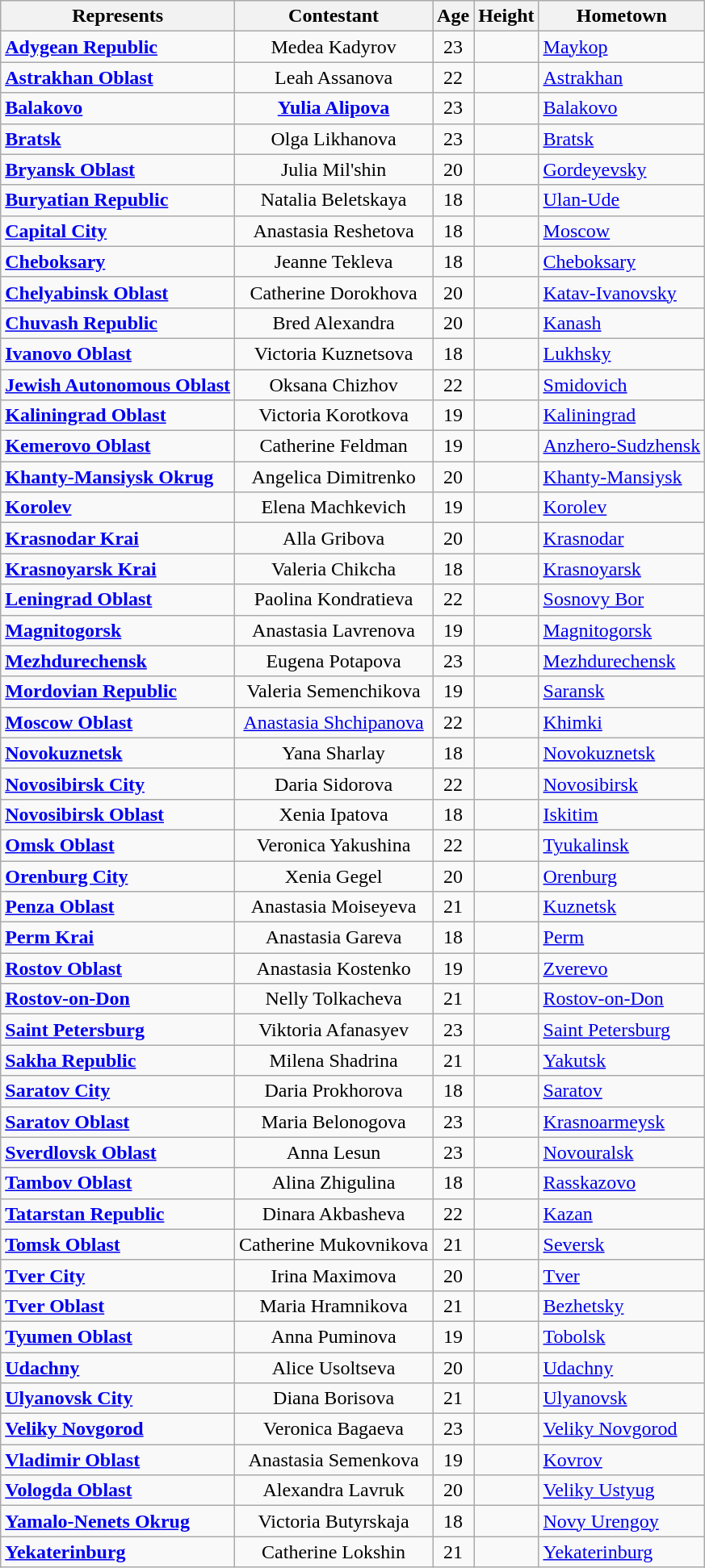<table class="sortable wikitable">
<tr>
<th>Represents</th>
<th>Contestant</th>
<th>Age</th>
<th>Height</th>
<th>Hometown</th>
</tr>
<tr>
<td><strong><a href='#'>Adygean Republic</a></strong></td>
<td style="text-align:center;">Medea Kadyrov</td>
<td style="text-align:center;">23</td>
<td style="text-align:center;"></td>
<td><a href='#'>Maykop</a></td>
</tr>
<tr>
<td><strong><a href='#'>Astrakhan Oblast</a></strong></td>
<td style="text-align:center;">Leah Assanova</td>
<td style="text-align:center;">22</td>
<td style="text-align:center;"></td>
<td><a href='#'>Astrakhan</a></td>
</tr>
<tr>
<td><strong><a href='#'>Balakovo</a></strong></td>
<td style="text-align:center;"><strong><a href='#'>Yulia Alipova</a></strong></td>
<td style="text-align:center;">23</td>
<td style="text-align:center;"></td>
<td><a href='#'>Balakovo</a></td>
</tr>
<tr>
<td><strong><a href='#'>Bratsk</a></strong></td>
<td style="text-align:center;">Olga Likhanova</td>
<td style="text-align:center;">23</td>
<td style="text-align:center;"></td>
<td><a href='#'>Bratsk</a></td>
</tr>
<tr>
<td><strong><a href='#'>Bryansk Oblast</a></strong></td>
<td style="text-align:center;">Julia Mil'shin</td>
<td style="text-align:center;">20</td>
<td style="text-align:center;"></td>
<td><a href='#'>Gordeyevsky</a></td>
</tr>
<tr>
<td><strong><a href='#'>Buryatian Republic</a></strong></td>
<td style="text-align:center;">Natalia Beletskaya</td>
<td style="text-align:center;">18</td>
<td style="text-align:center;"></td>
<td><a href='#'>Ulan-Ude</a></td>
</tr>
<tr>
<td><strong><a href='#'>Capital City</a></strong></td>
<td style="text-align:center;">Anastasia Reshetova</td>
<td style="text-align:center;">18</td>
<td style="text-align:center;"></td>
<td><a href='#'>Moscow</a></td>
</tr>
<tr>
<td><strong><a href='#'>Cheboksary</a></strong></td>
<td style="text-align:center;">Jeanne Tekleva</td>
<td style="text-align:center;">18</td>
<td style="text-align:center;"></td>
<td><a href='#'>Cheboksary</a></td>
</tr>
<tr>
<td><strong><a href='#'>Chelyabinsk Oblast</a></strong></td>
<td style="text-align:center;">Catherine Dorokhova</td>
<td style="text-align:center;">20</td>
<td style="text-align:center;"></td>
<td><a href='#'>Katav-Ivanovsky</a></td>
</tr>
<tr>
<td><strong><a href='#'>Chuvash Republic</a></strong></td>
<td style="text-align:center;">Bred Alexandra</td>
<td style="text-align:center;">20</td>
<td style="text-align:center;"></td>
<td><a href='#'>Kanash</a></td>
</tr>
<tr>
<td><strong><a href='#'>Ivanovo Oblast</a></strong></td>
<td style="text-align:center;">Victoria Kuznetsova</td>
<td style="text-align:center;">18</td>
<td style="text-align:center;"></td>
<td><a href='#'>Lukhsky</a></td>
</tr>
<tr>
<td><strong><a href='#'>Jewish Autonomous Oblast</a></strong></td>
<td style="text-align:center;">Oksana Chizhov</td>
<td style="text-align:center;">22</td>
<td style="text-align:center;"></td>
<td><a href='#'>Smidovich</a></td>
</tr>
<tr>
<td><strong><a href='#'>Kaliningrad Oblast</a></strong></td>
<td style="text-align:center;">Victoria Korotkova</td>
<td style="text-align:center;">19</td>
<td style="text-align:center;"></td>
<td><a href='#'>Kaliningrad</a></td>
</tr>
<tr>
<td><strong><a href='#'>Kemerovo Oblast</a></strong></td>
<td style="text-align:center;">Catherine Feldman</td>
<td style="text-align:center;">19</td>
<td style="text-align:center;"></td>
<td><a href='#'>Anzhero-Sudzhensk</a></td>
</tr>
<tr>
<td><strong><a href='#'>Khanty-Mansiysk Okrug</a></strong></td>
<td style="text-align:center;">Angelica Dimitrenko</td>
<td style="text-align:center;">20</td>
<td style="text-align:center;"></td>
<td><a href='#'>Khanty-Mansiysk</a></td>
</tr>
<tr>
<td><strong><a href='#'>Korolev</a></strong></td>
<td style="text-align:center;">Elena Machkevich</td>
<td style="text-align:center;">19</td>
<td style="text-align:center;"></td>
<td><a href='#'>Korolev</a></td>
</tr>
<tr>
<td><strong><a href='#'>Krasnodar Krai</a></strong></td>
<td style="text-align:center;">Alla Gribova</td>
<td style="text-align:center;">20</td>
<td style="text-align:center;"></td>
<td><a href='#'>Krasnodar</a></td>
</tr>
<tr>
<td><strong><a href='#'>Krasnoyarsk Krai</a></strong></td>
<td style="text-align:center;">Valeria Chikcha</td>
<td style="text-align:center;">18</td>
<td style="text-align:center;"></td>
<td><a href='#'>Krasnoyarsk</a></td>
</tr>
<tr>
<td><strong><a href='#'>Leningrad Oblast</a></strong></td>
<td style="text-align:center;">Paolina Kondratieva</td>
<td style="text-align:center;">22</td>
<td style="text-align:center;"></td>
<td><a href='#'>Sosnovy Bor</a></td>
</tr>
<tr>
<td><strong><a href='#'>Magnitogorsk</a></strong></td>
<td style="text-align:center;">Anastasia Lavrenova</td>
<td style="text-align:center;">19</td>
<td style="text-align:center;"></td>
<td><a href='#'>Magnitogorsk</a></td>
</tr>
<tr>
<td><strong><a href='#'>Mezhdurechensk</a></strong></td>
<td style="text-align:center;">Eugena Potapova</td>
<td style="text-align:center;">23</td>
<td style="text-align:center;"></td>
<td><a href='#'>Mezhdurechensk</a></td>
</tr>
<tr>
<td><strong><a href='#'>Mordovian Republic</a></strong></td>
<td style="text-align:center;">Valeria Semenchikova</td>
<td style="text-align:center;">19</td>
<td style="text-align:center;"></td>
<td><a href='#'>Saransk</a></td>
</tr>
<tr>
<td><strong><a href='#'>Moscow Oblast</a></strong></td>
<td style="text-align:center;"><a href='#'>Anastasia Shchipanova</a></td>
<td style="text-align:center;">22</td>
<td style="text-align:center;"></td>
<td><a href='#'>Khimki</a></td>
</tr>
<tr>
<td><strong><a href='#'>Novokuznetsk</a></strong></td>
<td style="text-align:center;">Yana Sharlay</td>
<td style="text-align:center;">18</td>
<td style="text-align:center;"></td>
<td><a href='#'>Novokuznetsk</a></td>
</tr>
<tr>
<td><strong><a href='#'>Novosibirsk City</a></strong></td>
<td style="text-align:center;">Daria Sidorova</td>
<td style="text-align:center;">22</td>
<td style="text-align:center;"></td>
<td><a href='#'>Novosibirsk</a></td>
</tr>
<tr>
<td><strong><a href='#'>Novosibirsk Oblast</a></strong></td>
<td style="text-align:center;">Xenia Ipatova</td>
<td style="text-align:center;">18</td>
<td style="text-align:center;"></td>
<td><a href='#'>Iskitim</a></td>
</tr>
<tr>
<td><strong><a href='#'>Omsk Oblast</a></strong></td>
<td style="text-align:center;">Veronica Yakushina</td>
<td style="text-align:center;">22</td>
<td style="text-align:center;"></td>
<td><a href='#'>Tyukalinsk</a></td>
</tr>
<tr>
<td><strong><a href='#'>Orenburg City</a></strong></td>
<td style="text-align:center;">Xenia Gegel</td>
<td style="text-align:center;">20</td>
<td style="text-align:center;"></td>
<td><a href='#'>Orenburg</a></td>
</tr>
<tr>
<td><strong><a href='#'>Penza Oblast</a></strong></td>
<td style="text-align:center;">Anastasia Moiseyeva</td>
<td style="text-align:center;">21</td>
<td style="text-align:center;"></td>
<td><a href='#'>Kuznetsk</a></td>
</tr>
<tr>
<td><strong><a href='#'>Perm Krai</a></strong></td>
<td style="text-align:center;">Anastasia Gareva</td>
<td style="text-align:center;">18</td>
<td style="text-align:center;"></td>
<td><a href='#'>Perm</a></td>
</tr>
<tr>
<td><strong><a href='#'>Rostov Oblast</a></strong></td>
<td style="text-align:center;">Anastasia Kostenko</td>
<td style="text-align:center;">19</td>
<td style="text-align:center;"></td>
<td><a href='#'>Zverevo</a></td>
</tr>
<tr>
<td><strong><a href='#'>Rostov-on-Don</a></strong></td>
<td style="text-align:center;">Nelly Tolkacheva</td>
<td style="text-align:center;">21</td>
<td style="text-align:center;"></td>
<td><a href='#'>Rostov-on-Don</a></td>
</tr>
<tr>
<td><strong><a href='#'>Saint Petersburg</a></strong></td>
<td style="text-align:center;">Viktoria Afanasyev</td>
<td style="text-align:center;">23</td>
<td style="text-align:center;"></td>
<td><a href='#'>Saint Petersburg</a></td>
</tr>
<tr>
<td><strong><a href='#'>Sakha Republic</a></strong></td>
<td style="text-align:center;">Milena Shadrina</td>
<td style="text-align:center;">21</td>
<td style="text-align:center;"></td>
<td><a href='#'>Yakutsk</a></td>
</tr>
<tr>
<td><strong><a href='#'>Saratov City</a></strong></td>
<td style="text-align:center;">Daria Prokhorova</td>
<td style="text-align:center;">18</td>
<td style="text-align:center;"></td>
<td><a href='#'>Saratov</a></td>
</tr>
<tr>
<td><strong><a href='#'>Saratov Oblast</a></strong></td>
<td style="text-align:center;">Maria Belonogova</td>
<td style="text-align:center;">23</td>
<td style="text-align:center;"></td>
<td><a href='#'>Krasnoarmeysk</a></td>
</tr>
<tr>
<td><strong><a href='#'>Sverdlovsk Oblast</a></strong></td>
<td style="text-align:center;">Anna Lesun</td>
<td style="text-align:center;">23</td>
<td style="text-align:center;"></td>
<td><a href='#'>Novouralsk</a></td>
</tr>
<tr>
<td><strong><a href='#'>Tambov Oblast</a></strong></td>
<td style="text-align:center;">Alina Zhigulina</td>
<td style="text-align:center;">18</td>
<td style="text-align:center;"></td>
<td><a href='#'>Rasskazovo</a></td>
</tr>
<tr>
<td><strong><a href='#'>Tatarstan Republic</a></strong></td>
<td style="text-align:center;">Dinara Akbasheva</td>
<td style="text-align:center;">22</td>
<td style="text-align:center;"></td>
<td><a href='#'>Kazan</a></td>
</tr>
<tr>
<td><strong><a href='#'>Tomsk Oblast</a></strong></td>
<td style="text-align:center;">Catherine Mukovnikova</td>
<td style="text-align:center;">21</td>
<td style="text-align:center;"></td>
<td><a href='#'>Seversk</a></td>
</tr>
<tr>
<td><strong><a href='#'>Tver City</a></strong></td>
<td style="text-align:center;">Irina Maximova</td>
<td style="text-align:center;">20</td>
<td style="text-align:center;"></td>
<td><a href='#'>Tver</a></td>
</tr>
<tr>
<td><strong><a href='#'>Tver Oblast</a></strong></td>
<td style="text-align:center;">Maria Hramnikova</td>
<td style="text-align:center;">21</td>
<td style="text-align:center;"></td>
<td><a href='#'>Bezhetsky</a></td>
</tr>
<tr>
<td><strong><a href='#'>Tyumen Oblast</a></strong></td>
<td style="text-align:center;">Anna Puminova</td>
<td style="text-align:center;">19</td>
<td style="text-align:center;"></td>
<td><a href='#'>Tobolsk</a></td>
</tr>
<tr>
<td><strong><a href='#'>Udachny</a></strong></td>
<td style="text-align:center;">Alice Usoltseva</td>
<td style="text-align:center;">20</td>
<td style="text-align:center;"></td>
<td><a href='#'>Udachny</a></td>
</tr>
<tr>
<td><strong><a href='#'>Ulyanovsk City</a></strong></td>
<td style="text-align:center;">Diana Borisova</td>
<td style="text-align:center;">21</td>
<td style="text-align:center;"></td>
<td><a href='#'>Ulyanovsk</a></td>
</tr>
<tr>
<td><strong><a href='#'>Veliky Novgorod</a></strong></td>
<td style="text-align:center;">Veronica Bagaeva</td>
<td style="text-align:center;">23</td>
<td style="text-align:center;"></td>
<td><a href='#'>Veliky Novgorod</a></td>
</tr>
<tr>
<td><strong><a href='#'>Vladimir Oblast</a></strong></td>
<td style="text-align:center;">Anastasia Semenkova</td>
<td style="text-align:center;">19</td>
<td style="text-align:center;"></td>
<td><a href='#'>Kovrov</a></td>
</tr>
<tr>
<td><strong><a href='#'>Vologda Oblast</a></strong></td>
<td style="text-align:center;">Alexandra Lavruk</td>
<td style="text-align:center;">20</td>
<td style="text-align:center;"></td>
<td><a href='#'>Veliky Ustyug</a></td>
</tr>
<tr>
<td><strong><a href='#'>Yamalo-Nenets Okrug</a></strong></td>
<td style="text-align:center;">Victoria Butyrskaja</td>
<td style="text-align:center;">18</td>
<td style="text-align:center;"></td>
<td><a href='#'>Novy Urengoy</a></td>
</tr>
<tr>
<td><strong><a href='#'>Yekaterinburg</a></strong></td>
<td style="text-align:center;">Catherine Lokshin</td>
<td style="text-align:center;">21</td>
<td style="text-align:center;"></td>
<td><a href='#'>Yekaterinburg</a></td>
</tr>
</table>
